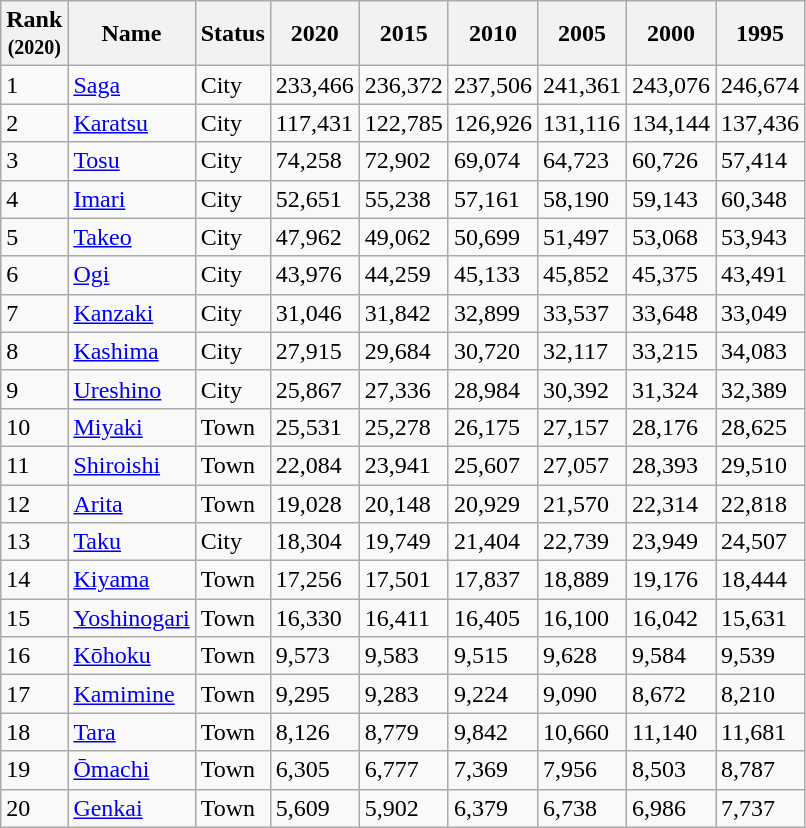<table class="wikitable sortable">
<tr>
<th>Rank<br><small>(2020)</small></th>
<th>Name</th>
<th>Status</th>
<th>2020</th>
<th>2015</th>
<th>2010</th>
<th>2005</th>
<th>2000</th>
<th>1995</th>
</tr>
<tr>
<td>1</td>
<td><a href='#'>Saga</a></td>
<td>City</td>
<td>233,466</td>
<td>236,372</td>
<td>237,506</td>
<td>241,361</td>
<td>243,076</td>
<td>246,674</td>
</tr>
<tr>
<td>2</td>
<td><a href='#'>Karatsu</a></td>
<td>City</td>
<td>117,431</td>
<td>122,785</td>
<td>126,926</td>
<td>131,116</td>
<td>134,144</td>
<td>137,436</td>
</tr>
<tr>
<td>3</td>
<td><a href='#'>Tosu</a></td>
<td>City</td>
<td>74,258</td>
<td>72,902</td>
<td>69,074</td>
<td>64,723</td>
<td>60,726</td>
<td>57,414</td>
</tr>
<tr>
<td>4</td>
<td><a href='#'>Imari</a></td>
<td>City</td>
<td>52,651</td>
<td>55,238</td>
<td>57,161</td>
<td>58,190</td>
<td>59,143</td>
<td>60,348</td>
</tr>
<tr>
<td>5</td>
<td><a href='#'>Takeo</a></td>
<td>City</td>
<td>47,962</td>
<td>49,062</td>
<td>50,699</td>
<td>51,497</td>
<td>53,068</td>
<td>53,943</td>
</tr>
<tr>
<td>6</td>
<td><a href='#'>Ogi</a></td>
<td>City</td>
<td>43,976</td>
<td>44,259</td>
<td>45,133</td>
<td>45,852</td>
<td>45,375</td>
<td>43,491</td>
</tr>
<tr>
<td>7</td>
<td><a href='#'>Kanzaki</a></td>
<td>City</td>
<td>31,046</td>
<td>31,842</td>
<td>32,899</td>
<td>33,537</td>
<td>33,648</td>
<td>33,049</td>
</tr>
<tr>
<td>8</td>
<td><a href='#'>Kashima</a></td>
<td>City</td>
<td>27,915</td>
<td>29,684</td>
<td>30,720</td>
<td>32,117</td>
<td>33,215</td>
<td>34,083</td>
</tr>
<tr>
<td>9</td>
<td><a href='#'>Ureshino</a></td>
<td>City</td>
<td>25,867</td>
<td>27,336</td>
<td>28,984</td>
<td>30,392</td>
<td>31,324</td>
<td>32,389</td>
</tr>
<tr>
<td>10</td>
<td><a href='#'>Miyaki</a></td>
<td>Town</td>
<td>25,531</td>
<td>25,278</td>
<td>26,175</td>
<td>27,157</td>
<td>28,176</td>
<td>28,625</td>
</tr>
<tr>
<td>11</td>
<td><a href='#'>Shiroishi</a></td>
<td>Town</td>
<td>22,084</td>
<td>23,941</td>
<td>25,607</td>
<td>27,057</td>
<td>28,393</td>
<td>29,510</td>
</tr>
<tr>
<td>12</td>
<td><a href='#'>Arita</a></td>
<td>Town</td>
<td>19,028</td>
<td>20,148</td>
<td>20,929</td>
<td>21,570</td>
<td>22,314</td>
<td>22,818</td>
</tr>
<tr>
<td>13</td>
<td><a href='#'>Taku</a></td>
<td>City</td>
<td>18,304</td>
<td>19,749</td>
<td>21,404</td>
<td>22,739</td>
<td>23,949</td>
<td>24,507</td>
</tr>
<tr>
<td>14</td>
<td><a href='#'>Kiyama</a></td>
<td>Town</td>
<td>17,256</td>
<td>17,501</td>
<td>17,837</td>
<td>18,889</td>
<td>19,176</td>
<td>18,444</td>
</tr>
<tr>
<td>15</td>
<td><a href='#'>Yoshinogari</a></td>
<td>Town</td>
<td>16,330</td>
<td>16,411</td>
<td>16,405</td>
<td>16,100</td>
<td>16,042</td>
<td>15,631</td>
</tr>
<tr>
<td>16</td>
<td><a href='#'>Kōhoku</a></td>
<td>Town</td>
<td>9,573</td>
<td>9,583</td>
<td>9,515</td>
<td>9,628</td>
<td>9,584</td>
<td>9,539</td>
</tr>
<tr>
<td>17</td>
<td><a href='#'>Kamimine</a></td>
<td>Town</td>
<td>9,295</td>
<td>9,283</td>
<td>9,224</td>
<td>9,090</td>
<td>8,672</td>
<td>8,210</td>
</tr>
<tr>
<td>18</td>
<td><a href='#'>Tara</a></td>
<td>Town</td>
<td>8,126</td>
<td>8,779</td>
<td>9,842</td>
<td>10,660</td>
<td>11,140</td>
<td>11,681</td>
</tr>
<tr>
<td>19</td>
<td><a href='#'>Ōmachi</a></td>
<td>Town</td>
<td>6,305</td>
<td>6,777</td>
<td>7,369</td>
<td>7,956</td>
<td>8,503</td>
<td>8,787</td>
</tr>
<tr>
<td>20</td>
<td><a href='#'>Genkai</a></td>
<td>Town</td>
<td>5,609</td>
<td>5,902</td>
<td>6,379</td>
<td>6,738</td>
<td>6,986</td>
<td>7,737</td>
</tr>
</table>
